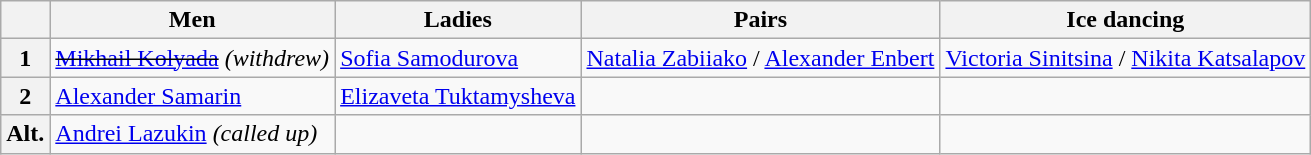<table class="wikitable">
<tr>
<th></th>
<th>Men</th>
<th>Ladies</th>
<th>Pairs</th>
<th>Ice dancing</th>
</tr>
<tr>
<th>1</th>
<td><s><a href='#'>Mikhail Kolyada</a></s> <em>(withdrew)</em></td>
<td><a href='#'>Sofia Samodurova</a></td>
<td><a href='#'>Natalia Zabiiako</a> / <a href='#'>Alexander Enbert</a></td>
<td><a href='#'>Victoria Sinitsina</a> / <a href='#'>Nikita Katsalapov</a></td>
</tr>
<tr>
<th>2</th>
<td><a href='#'>Alexander Samarin</a></td>
<td><a href='#'>Elizaveta Tuktamysheva</a></td>
<td></td>
<td></td>
</tr>
<tr>
<th>Alt.</th>
<td><a href='#'>Andrei Lazukin</a> <em>(called up)</em></td>
<td></td>
<td></td>
<td></td>
</tr>
</table>
